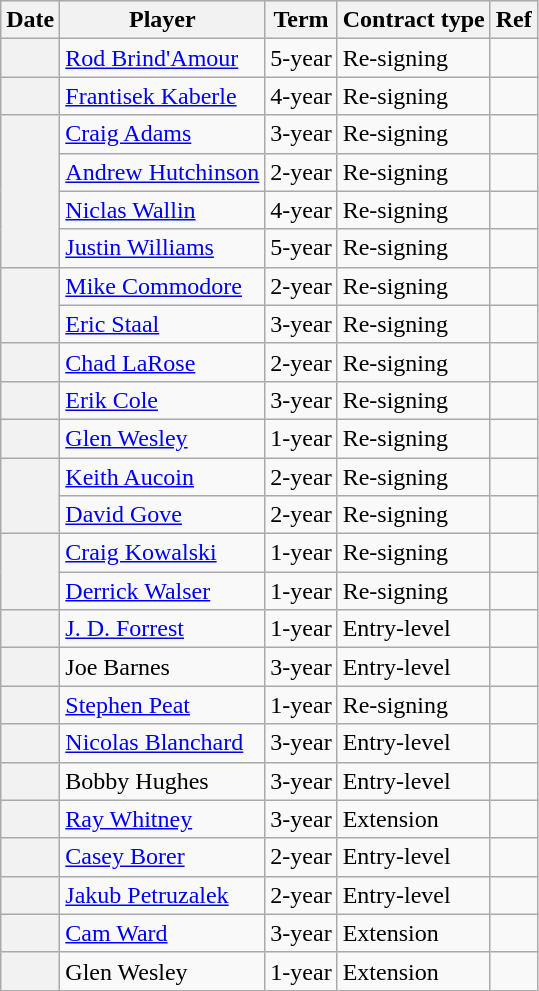<table class="wikitable plainrowheaders">
<tr style="background:#ddd; text-align:center;">
<th>Date</th>
<th>Player</th>
<th>Term</th>
<th>Contract type</th>
<th>Ref</th>
</tr>
<tr>
<th scope="row"></th>
<td><a href='#'>Rod Brind'Amour</a></td>
<td>5-year</td>
<td>Re-signing</td>
<td></td>
</tr>
<tr>
<th scope="row"></th>
<td><a href='#'>Frantisek Kaberle</a></td>
<td>4-year</td>
<td>Re-signing</td>
<td></td>
</tr>
<tr>
<th scope="row" rowspan=4></th>
<td><a href='#'>Craig Adams</a></td>
<td>3-year</td>
<td>Re-signing</td>
<td></td>
</tr>
<tr>
<td><a href='#'>Andrew Hutchinson</a></td>
<td>2-year</td>
<td>Re-signing</td>
<td></td>
</tr>
<tr>
<td><a href='#'>Niclas Wallin</a></td>
<td>4-year</td>
<td>Re-signing</td>
<td></td>
</tr>
<tr>
<td><a href='#'>Justin Williams</a></td>
<td>5-year</td>
<td>Re-signing</td>
<td></td>
</tr>
<tr>
<th scope="row" rowspan=2></th>
<td><a href='#'>Mike Commodore</a></td>
<td>2-year</td>
<td>Re-signing</td>
<td></td>
</tr>
<tr>
<td><a href='#'>Eric Staal</a></td>
<td>3-year</td>
<td>Re-signing</td>
<td></td>
</tr>
<tr>
<th scope="row"></th>
<td><a href='#'>Chad LaRose</a></td>
<td>2-year</td>
<td>Re-signing</td>
<td></td>
</tr>
<tr>
<th scope="row"></th>
<td><a href='#'>Erik Cole</a></td>
<td>3-year</td>
<td>Re-signing</td>
<td></td>
</tr>
<tr>
<th scope="row"></th>
<td><a href='#'>Glen Wesley</a></td>
<td>1-year</td>
<td>Re-signing</td>
<td></td>
</tr>
<tr>
<th scope="row" rowspan=2></th>
<td><a href='#'>Keith Aucoin</a></td>
<td>2-year</td>
<td>Re-signing</td>
<td></td>
</tr>
<tr>
<td><a href='#'>David Gove</a></td>
<td>2-year</td>
<td>Re-signing</td>
<td></td>
</tr>
<tr>
<th scope="row" rowspan=2></th>
<td><a href='#'>Craig Kowalski</a></td>
<td>1-year</td>
<td>Re-signing</td>
<td></td>
</tr>
<tr>
<td><a href='#'>Derrick Walser</a></td>
<td>1-year</td>
<td>Re-signing</td>
<td></td>
</tr>
<tr>
<th scope="row"></th>
<td><a href='#'>J. D. Forrest</a></td>
<td>1-year</td>
<td>Entry-level</td>
<td></td>
</tr>
<tr>
<th scope="row"></th>
<td>Joe Barnes</td>
<td>3-year</td>
<td>Entry-level</td>
<td></td>
</tr>
<tr>
<th scope="row"></th>
<td><a href='#'>Stephen Peat</a></td>
<td>1-year</td>
<td>Re-signing</td>
<td></td>
</tr>
<tr>
<th scope="row"></th>
<td><a href='#'>Nicolas Blanchard</a></td>
<td>3-year</td>
<td>Entry-level</td>
<td></td>
</tr>
<tr>
<th scope="row"></th>
<td>Bobby Hughes</td>
<td>3-year</td>
<td>Entry-level</td>
<td></td>
</tr>
<tr>
<th scope="row"></th>
<td><a href='#'>Ray Whitney</a></td>
<td>3-year</td>
<td>Extension</td>
<td></td>
</tr>
<tr>
<th scope="row"></th>
<td><a href='#'>Casey Borer</a></td>
<td>2-year</td>
<td>Entry-level</td>
<td></td>
</tr>
<tr>
<th scope="row"></th>
<td><a href='#'>Jakub Petruzalek</a></td>
<td>2-year</td>
<td>Entry-level</td>
<td></td>
</tr>
<tr>
<th scope="row"></th>
<td><a href='#'>Cam Ward</a></td>
<td>3-year</td>
<td>Extension</td>
<td></td>
</tr>
<tr>
<th scope="row"></th>
<td>Glen Wesley</td>
<td>1-year</td>
<td>Extension</td>
<td></td>
</tr>
</table>
